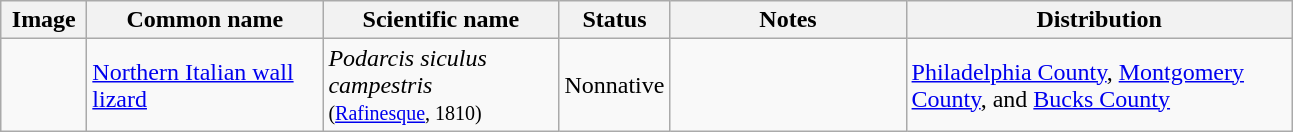<table class=wikitable>
<tr>
<th scope="col" style="width: 50px;">Image</th>
<th scope="col" style="width: 150px;">Common name</th>
<th scope="col" style="width: 150px;">Scientific name</th>
<th scope="col" style="width: 50px;">Status</th>
<th scope="col" style="width: 150px;">Notes</th>
<th scope="col" style="width: 250px;">Distribution</th>
</tr>
<tr>
<td></td>
<td><a href='#'>Northern Italian wall lizard</a></td>
<td><em>Podarcis siculus campestris</em><br><small>(<a href='#'>Rafinesque</a>, 1810)</small></td>
<td>Nonnative</td>
<td></td>
<td><a href='#'>Philadelphia County</a>, <a href='#'>Montgomery County</a>, and <a href='#'>Bucks County</a></td>
</tr>
</table>
